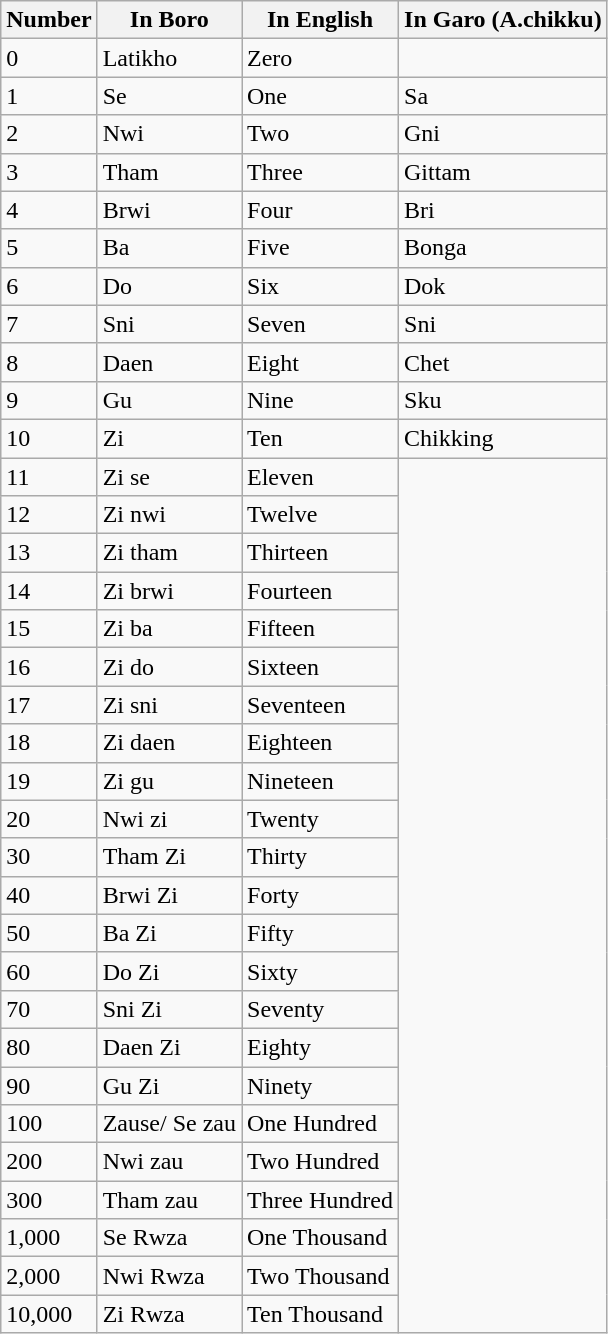<table class="wikitable">
<tr>
<th>Number</th>
<th>In Boro</th>
<th>In English</th>
<th>In Garo (A.chikku)</th>
</tr>
<tr>
<td>0</td>
<td>Latikho</td>
<td>Zero</td>
</tr>
<tr>
<td>1</td>
<td>Se</td>
<td>One</td>
<td>Sa</td>
</tr>
<tr>
<td>2</td>
<td>Nwi</td>
<td>Two</td>
<td>Gni</td>
</tr>
<tr>
<td>3</td>
<td>Tham</td>
<td>Three</td>
<td>Gittam</td>
</tr>
<tr>
<td>4</td>
<td>Brwi</td>
<td>Four</td>
<td>Bri</td>
</tr>
<tr>
<td>5</td>
<td>Ba</td>
<td>Five</td>
<td>Bonga</td>
</tr>
<tr>
<td>6</td>
<td>Do</td>
<td>Six</td>
<td>Dok</td>
</tr>
<tr>
<td>7</td>
<td>Sni</td>
<td>Seven</td>
<td>Sni</td>
</tr>
<tr>
<td>8</td>
<td>Daen</td>
<td>Eight</td>
<td>Chet</td>
</tr>
<tr>
<td>9</td>
<td>Gu</td>
<td>Nine</td>
<td>Sku</td>
</tr>
<tr>
<td>10</td>
<td>Zi</td>
<td>Ten</td>
<td>Chikking</td>
</tr>
<tr>
<td>11</td>
<td>Zi se</td>
<td>Eleven</td>
</tr>
<tr>
<td>12</td>
<td>Zi nwi</td>
<td>Twelve</td>
</tr>
<tr>
<td>13</td>
<td>Zi tham</td>
<td>Thirteen</td>
</tr>
<tr>
<td>14</td>
<td>Zi brwi</td>
<td>Fourteen</td>
</tr>
<tr>
<td>15</td>
<td>Zi ba</td>
<td>Fifteen</td>
</tr>
<tr>
<td>16</td>
<td>Zi do</td>
<td>Sixteen</td>
</tr>
<tr>
<td>17</td>
<td>Zi sni</td>
<td>Seventeen</td>
</tr>
<tr>
<td>18</td>
<td>Zi daen</td>
<td>Eighteen</td>
</tr>
<tr>
<td>19</td>
<td>Zi gu</td>
<td>Nineteen</td>
</tr>
<tr>
<td>20</td>
<td>Nwi zi</td>
<td>Twenty</td>
</tr>
<tr>
<td>30</td>
<td>Tham Zi</td>
<td>Thirty</td>
</tr>
<tr>
<td>40</td>
<td>Brwi Zi</td>
<td>Forty</td>
</tr>
<tr>
<td>50</td>
<td>Ba Zi</td>
<td>Fifty</td>
</tr>
<tr>
<td>60</td>
<td>Do Zi</td>
<td>Sixty</td>
</tr>
<tr>
<td>70</td>
<td>Sni Zi</td>
<td>Seventy</td>
</tr>
<tr>
<td>80</td>
<td>Daen Zi</td>
<td>Eighty</td>
</tr>
<tr>
<td>90</td>
<td>Gu Zi</td>
<td>Ninety</td>
</tr>
<tr>
<td>100</td>
<td>Zause/ Se zau</td>
<td>One Hundred</td>
</tr>
<tr>
<td>200</td>
<td>Nwi zau</td>
<td>Two Hundred</td>
</tr>
<tr>
<td>300</td>
<td>Tham zau</td>
<td>Three Hundred</td>
</tr>
<tr>
<td>1,000</td>
<td>Se Rwza</td>
<td>One Thousand</td>
</tr>
<tr>
<td>2,000</td>
<td>Nwi Rwza</td>
<td>Two Thousand</td>
</tr>
<tr>
<td>10,000</td>
<td>Zi Rwza</td>
<td>Ten Thousand</td>
</tr>
</table>
